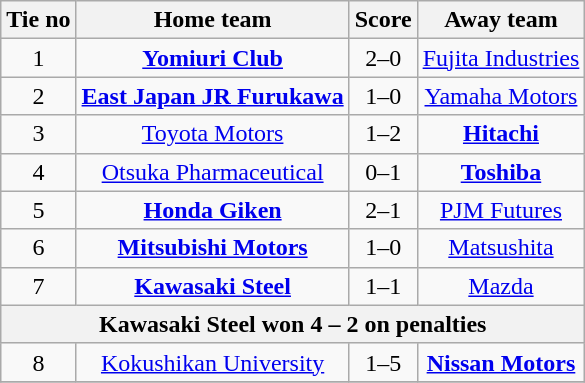<table class="wikitable" style="text-align: center">
<tr>
<th>Tie no</th>
<th>Home team</th>
<th>Score</th>
<th>Away team</th>
</tr>
<tr>
<td>1</td>
<td><strong><a href='#'>Yomiuri Club</a></strong></td>
<td>2–0</td>
<td><a href='#'>Fujita Industries</a></td>
</tr>
<tr>
<td>2</td>
<td><strong><a href='#'>East Japan JR Furukawa</a></strong></td>
<td>1–0</td>
<td><a href='#'>Yamaha Motors</a></td>
</tr>
<tr>
<td>3</td>
<td><a href='#'>Toyota Motors</a></td>
<td>1–2</td>
<td><strong><a href='#'>Hitachi</a></strong></td>
</tr>
<tr>
<td>4</td>
<td><a href='#'>Otsuka Pharmaceutical</a></td>
<td>0–1</td>
<td><strong><a href='#'>Toshiba</a></strong></td>
</tr>
<tr>
<td>5</td>
<td><strong><a href='#'>Honda Giken</a></strong></td>
<td>2–1</td>
<td><a href='#'>PJM Futures</a></td>
</tr>
<tr>
<td>6</td>
<td><strong><a href='#'>Mitsubishi Motors</a></strong></td>
<td>1–0</td>
<td><a href='#'>Matsushita</a></td>
</tr>
<tr>
<td>7</td>
<td><strong><a href='#'>Kawasaki Steel</a></strong></td>
<td>1–1</td>
<td><a href='#'>Mazda</a></td>
</tr>
<tr>
<th colspan="4">Kawasaki Steel won 4 – 2 on penalties</th>
</tr>
<tr>
<td>8</td>
<td><a href='#'>Kokushikan University</a></td>
<td>1–5</td>
<td><strong><a href='#'>Nissan Motors</a></strong></td>
</tr>
<tr>
</tr>
</table>
